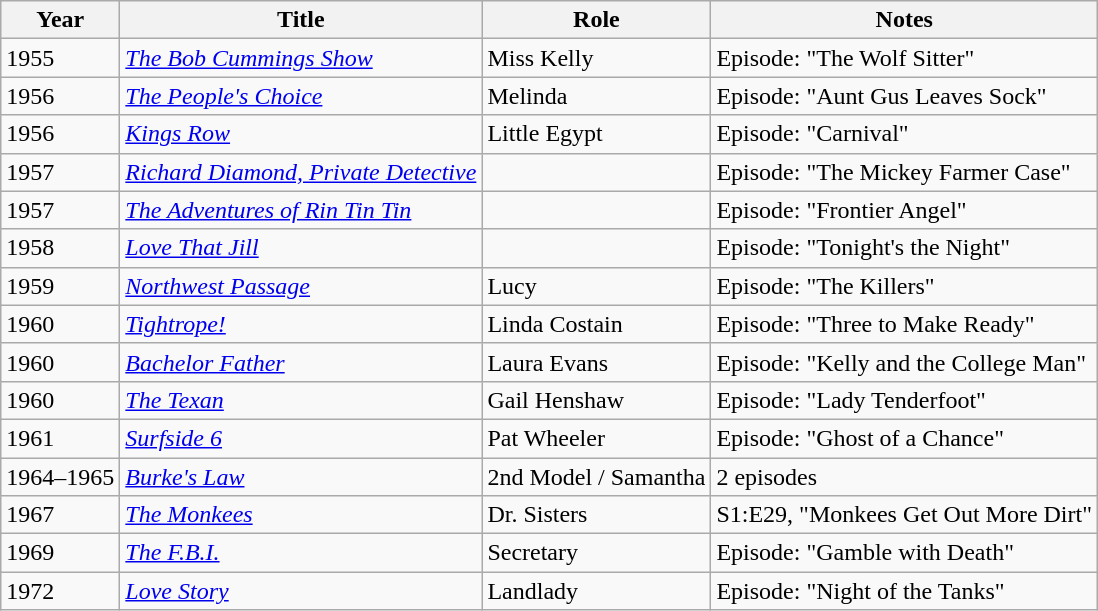<table class="wikitable sortable">
<tr>
<th>Year</th>
<th>Title</th>
<th>Role</th>
<th class="unsortable">Notes</th>
</tr>
<tr>
<td>1955</td>
<td><em><a href='#'>The Bob Cummings Show</a></em></td>
<td>Miss Kelly</td>
<td>Episode: "The Wolf Sitter"</td>
</tr>
<tr>
<td>1956</td>
<td><em><a href='#'>The People's Choice</a></em></td>
<td>Melinda</td>
<td>Episode: "Aunt Gus Leaves Sock"</td>
</tr>
<tr>
<td>1956</td>
<td><em><a href='#'>Kings Row</a></em></td>
<td>Little Egypt</td>
<td>Episode: "Carnival"</td>
</tr>
<tr>
<td>1957</td>
<td><em><a href='#'>Richard Diamond, Private Detective</a></em></td>
<td></td>
<td>Episode: "The Mickey Farmer Case"</td>
</tr>
<tr>
<td>1957</td>
<td><em><a href='#'>The Adventures of Rin Tin Tin</a></em></td>
<td></td>
<td>Episode: "Frontier Angel"</td>
</tr>
<tr>
<td>1958</td>
<td><em><a href='#'>Love That Jill</a></em></td>
<td></td>
<td>Episode: "Tonight's the Night"</td>
</tr>
<tr>
<td>1959</td>
<td><em><a href='#'>Northwest Passage</a></em></td>
<td>Lucy</td>
<td>Episode: "The Killers"</td>
</tr>
<tr>
<td>1960</td>
<td><em><a href='#'>Tightrope!</a></em></td>
<td>Linda Costain</td>
<td>Episode: "Three to Make Ready"</td>
</tr>
<tr>
<td>1960</td>
<td><em><a href='#'>Bachelor Father</a></em></td>
<td>Laura Evans</td>
<td>Episode: "Kelly and the College Man"</td>
</tr>
<tr>
<td>1960</td>
<td><em><a href='#'>The Texan</a></em></td>
<td>Gail Henshaw</td>
<td>Episode: "Lady Tenderfoot"</td>
</tr>
<tr>
<td>1961</td>
<td><em><a href='#'>Surfside 6</a></em></td>
<td>Pat Wheeler</td>
<td>Episode: "Ghost of a Chance"</td>
</tr>
<tr>
<td>1964–1965</td>
<td><em><a href='#'>Burke's Law</a></em></td>
<td>2nd Model / Samantha</td>
<td>2 episodes</td>
</tr>
<tr>
<td>1967</td>
<td><em><a href='#'>The Monkees</a></em></td>
<td>Dr. Sisters</td>
<td>S1:E29, "Monkees Get Out More Dirt"</td>
</tr>
<tr>
<td>1969</td>
<td><em><a href='#'>The F.B.I.</a></em></td>
<td>Secretary</td>
<td>Episode: "Gamble with Death"</td>
</tr>
<tr>
<td>1972</td>
<td><em><a href='#'>Love Story</a></em></td>
<td>Landlady</td>
<td>Episode: "Night of the Tanks"</td>
</tr>
</table>
